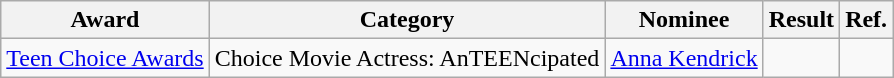<table class="wikitable sortable">
<tr>
<th>Award</th>
<th>Category</th>
<th>Nominee</th>
<th>Result</th>
<th>Ref.</th>
</tr>
<tr>
<td><a href='#'>Teen Choice Awards</a></td>
<td>Choice Movie Actress: AnTEENcipated</td>
<td><a href='#'>Anna Kendrick</a></td>
<td></td>
<td></td>
</tr>
</table>
